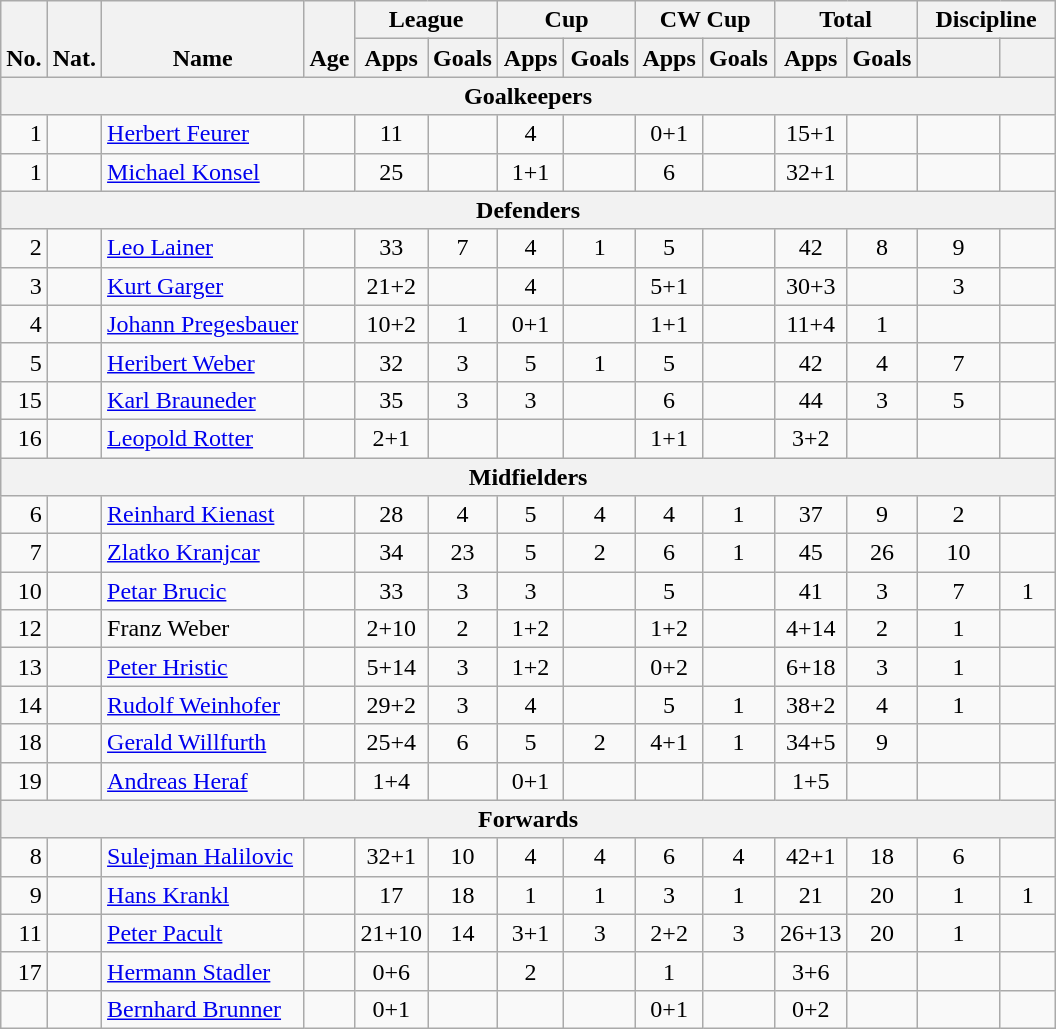<table class="wikitable" style="text-align:center">
<tr>
<th rowspan="2" valign="bottom">No.</th>
<th rowspan="2" valign="bottom">Nat.</th>
<th rowspan="2" valign="bottom">Name</th>
<th rowspan="2" valign="bottom">Age</th>
<th colspan="2" width="85">League</th>
<th colspan="2" width="85">Cup</th>
<th colspan="2" width="85">CW Cup</th>
<th colspan="2" width="85">Total</th>
<th colspan="2" width="85">Discipline</th>
</tr>
<tr>
<th>Apps</th>
<th>Goals</th>
<th>Apps</th>
<th>Goals</th>
<th>Apps</th>
<th>Goals</th>
<th>Apps</th>
<th>Goals</th>
<th></th>
<th></th>
</tr>
<tr>
<th colspan=15>Goalkeepers</th>
</tr>
<tr>
<td align="right">1</td>
<td></td>
<td align="left"><a href='#'>Herbert Feurer</a></td>
<td></td>
<td>11</td>
<td></td>
<td>4</td>
<td></td>
<td>0+1</td>
<td></td>
<td>15+1</td>
<td></td>
<td></td>
<td></td>
</tr>
<tr>
<td align="right">1</td>
<td></td>
<td align="left"><a href='#'>Michael Konsel</a></td>
<td></td>
<td>25</td>
<td></td>
<td>1+1</td>
<td></td>
<td>6</td>
<td></td>
<td>32+1</td>
<td></td>
<td></td>
<td></td>
</tr>
<tr>
<th colspan=15>Defenders</th>
</tr>
<tr>
<td align="right">2</td>
<td></td>
<td align="left"><a href='#'>Leo Lainer</a></td>
<td></td>
<td>33</td>
<td>7</td>
<td>4</td>
<td>1</td>
<td>5</td>
<td></td>
<td>42</td>
<td>8</td>
<td>9</td>
<td></td>
</tr>
<tr>
<td align="right">3</td>
<td></td>
<td align="left"><a href='#'>Kurt Garger</a></td>
<td></td>
<td>21+2</td>
<td></td>
<td>4</td>
<td></td>
<td>5+1</td>
<td></td>
<td>30+3</td>
<td></td>
<td>3</td>
<td></td>
</tr>
<tr>
<td align="right">4</td>
<td></td>
<td align="left"><a href='#'>Johann Pregesbauer</a></td>
<td></td>
<td>10+2</td>
<td>1</td>
<td>0+1</td>
<td></td>
<td>1+1</td>
<td></td>
<td>11+4</td>
<td>1</td>
<td></td>
<td></td>
</tr>
<tr>
<td align="right">5</td>
<td></td>
<td align="left"><a href='#'>Heribert Weber</a></td>
<td></td>
<td>32</td>
<td>3</td>
<td>5</td>
<td>1</td>
<td>5</td>
<td></td>
<td>42</td>
<td>4</td>
<td>7</td>
<td></td>
</tr>
<tr>
<td align="right">15</td>
<td></td>
<td align="left"><a href='#'>Karl Brauneder</a></td>
<td></td>
<td>35</td>
<td>3</td>
<td>3</td>
<td></td>
<td>6</td>
<td></td>
<td>44</td>
<td>3</td>
<td>5</td>
<td></td>
</tr>
<tr>
<td align="right">16</td>
<td></td>
<td align="left"><a href='#'>Leopold Rotter</a></td>
<td></td>
<td>2+1</td>
<td></td>
<td></td>
<td></td>
<td>1+1</td>
<td></td>
<td>3+2</td>
<td></td>
<td></td>
<td></td>
</tr>
<tr>
<th colspan=15>Midfielders</th>
</tr>
<tr>
<td align="right">6</td>
<td></td>
<td align="left"><a href='#'>Reinhard Kienast</a></td>
<td></td>
<td>28</td>
<td>4</td>
<td>5</td>
<td>4</td>
<td>4</td>
<td>1</td>
<td>37</td>
<td>9</td>
<td>2</td>
<td></td>
</tr>
<tr>
<td align="right">7</td>
<td></td>
<td align="left"><a href='#'>Zlatko Kranjcar</a></td>
<td></td>
<td>34</td>
<td>23</td>
<td>5</td>
<td>2</td>
<td>6</td>
<td>1</td>
<td>45</td>
<td>26</td>
<td>10</td>
<td></td>
</tr>
<tr>
<td align="right">10</td>
<td></td>
<td align="left"><a href='#'>Petar Brucic</a></td>
<td></td>
<td>33</td>
<td>3</td>
<td>3</td>
<td></td>
<td>5</td>
<td></td>
<td>41</td>
<td>3</td>
<td>7</td>
<td>1</td>
</tr>
<tr>
<td align="right">12</td>
<td></td>
<td align="left">Franz Weber</td>
<td></td>
<td>2+10</td>
<td>2</td>
<td>1+2</td>
<td></td>
<td>1+2</td>
<td></td>
<td>4+14</td>
<td>2</td>
<td>1</td>
<td></td>
</tr>
<tr>
<td align="right">13</td>
<td></td>
<td align="left"><a href='#'>Peter Hristic</a></td>
<td></td>
<td>5+14</td>
<td>3</td>
<td>1+2</td>
<td></td>
<td>0+2</td>
<td></td>
<td>6+18</td>
<td>3</td>
<td>1</td>
<td></td>
</tr>
<tr>
<td align="right">14</td>
<td></td>
<td align="left"><a href='#'>Rudolf Weinhofer</a></td>
<td></td>
<td>29+2</td>
<td>3</td>
<td>4</td>
<td></td>
<td>5</td>
<td>1</td>
<td>38+2</td>
<td>4</td>
<td>1</td>
<td></td>
</tr>
<tr>
<td align="right">18</td>
<td></td>
<td align="left"><a href='#'>Gerald Willfurth</a></td>
<td></td>
<td>25+4</td>
<td>6</td>
<td>5</td>
<td>2</td>
<td>4+1</td>
<td>1</td>
<td>34+5</td>
<td>9</td>
<td></td>
<td></td>
</tr>
<tr>
<td align="right">19</td>
<td></td>
<td align="left"><a href='#'>Andreas Heraf</a></td>
<td></td>
<td>1+4</td>
<td></td>
<td>0+1</td>
<td></td>
<td></td>
<td></td>
<td>1+5</td>
<td></td>
<td></td>
<td></td>
</tr>
<tr>
<th colspan=15>Forwards</th>
</tr>
<tr>
<td align="right">8</td>
<td></td>
<td align="left"><a href='#'>Sulejman Halilovic</a></td>
<td></td>
<td>32+1</td>
<td>10</td>
<td>4</td>
<td>4</td>
<td>6</td>
<td>4</td>
<td>42+1</td>
<td>18</td>
<td>6</td>
<td></td>
</tr>
<tr>
<td align="right">9</td>
<td></td>
<td align="left"><a href='#'>Hans Krankl</a></td>
<td></td>
<td>17</td>
<td>18</td>
<td>1</td>
<td>1</td>
<td>3</td>
<td>1</td>
<td>21</td>
<td>20</td>
<td>1</td>
<td>1</td>
</tr>
<tr>
<td align="right">11</td>
<td></td>
<td align="left"><a href='#'>Peter Pacult</a></td>
<td></td>
<td>21+10</td>
<td>14</td>
<td>3+1</td>
<td>3</td>
<td>2+2</td>
<td>3</td>
<td>26+13</td>
<td>20</td>
<td>1</td>
<td></td>
</tr>
<tr>
<td align="right">17</td>
<td></td>
<td align="left"><a href='#'>Hermann Stadler</a></td>
<td></td>
<td>0+6</td>
<td></td>
<td>2</td>
<td></td>
<td>1</td>
<td></td>
<td>3+6</td>
<td></td>
<td></td>
<td></td>
</tr>
<tr>
<td align="right"></td>
<td></td>
<td align="left"><a href='#'>Bernhard Brunner</a></td>
<td></td>
<td>0+1</td>
<td></td>
<td></td>
<td></td>
<td>0+1</td>
<td></td>
<td>0+2</td>
<td></td>
<td></td>
<td></td>
</tr>
</table>
